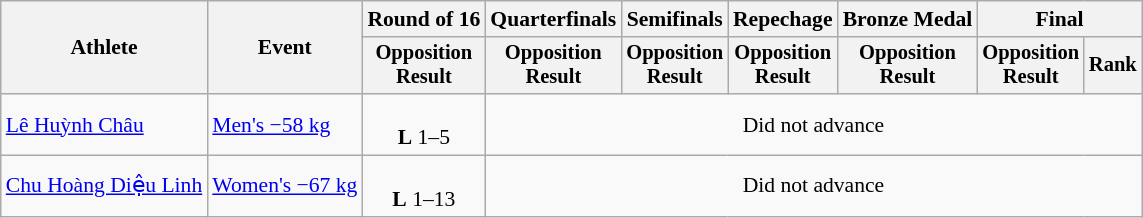<table class="wikitable" style="font-size:90%">
<tr>
<th rowspan="2">Athlete</th>
<th rowspan="2">Event</th>
<th>Round of 16</th>
<th>Quarterfinals</th>
<th>Semifinals</th>
<th>Repechage</th>
<th>Bronze Medal</th>
<th colspan=2>Final</th>
</tr>
<tr style="font-size:95%">
<th>Opposition<br>Result</th>
<th>Opposition<br>Result</th>
<th>Opposition<br>Result</th>
<th>Opposition<br>Result</th>
<th>Opposition<br>Result</th>
<th>Opposition<br>Result</th>
<th>Rank</th>
</tr>
<tr align=center>
<td align=left><a href='#'>Lê Huỳnh Châu</a></td>
<td align=left><a href='#'>Men's −58 kg</a></td>
<td><br><strong>L</strong> 1–5</td>
<td colspan=6>Did not advance</td>
</tr>
<tr align=center>
<td align=left><a href='#'>Chu Hoàng Diệu Linh</a></td>
<td align=left><a href='#'>Women's −67 kg</a></td>
<td><br><strong>L</strong> 1–13 </td>
<td colspan=6>Did not advance</td>
</tr>
</table>
